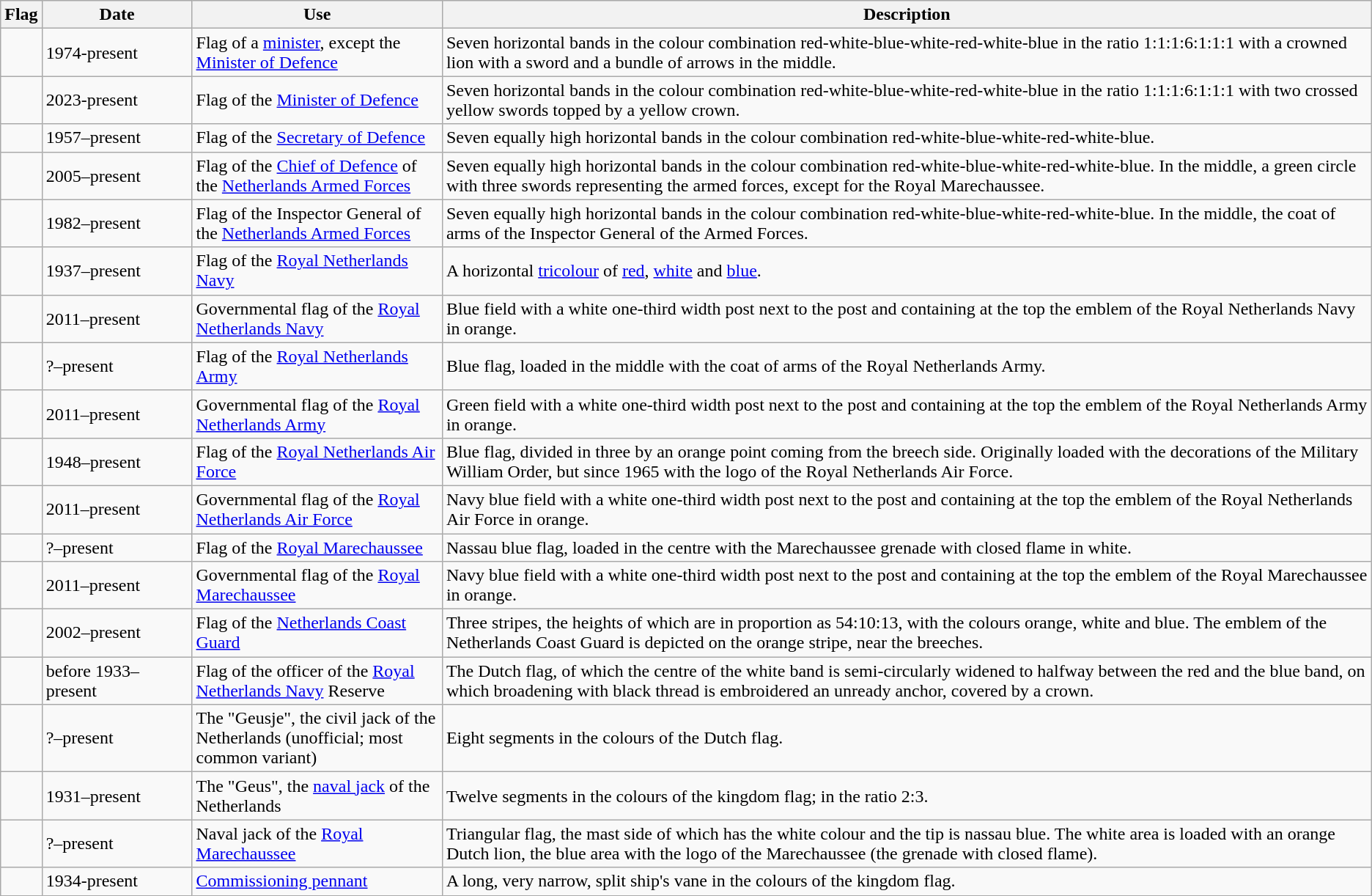<table class="wikitable">
<tr style="background:#efefef;">
<th>Flag</th>
<th style="width:150px;">Date</th>
<th style="width:250px;">Use</th>
<th style="width:1024px;">Description</th>
</tr>
<tr>
<td></td>
<td>1974-present</td>
<td>Flag of a <a href='#'>minister</a>, except the <a href='#'>Minister of Defence</a></td>
<td>Seven horizontal bands in the colour combination red-white-blue-white-red-white-blue in the ratio 1:1:1:6:1:1:1 with a crowned lion with a sword and a bundle of arrows in the middle.</td>
</tr>
<tr>
<td></td>
<td>2023-present</td>
<td>Flag of the <a href='#'>Minister of Defence</a></td>
<td>Seven horizontal bands in the colour combination red-white-blue-white-red-white-blue in the ratio 1:1:1:6:1:1:1 with two crossed yellow swords topped by a yellow crown.</td>
</tr>
<tr>
<td></td>
<td>1957–present</td>
<td>Flag of the <a href='#'>Secretary of Defence</a></td>
<td>Seven equally high horizontal bands in the colour combination red-white-blue-white-red-white-blue.</td>
</tr>
<tr>
<td></td>
<td>2005–present</td>
<td>Flag of the <a href='#'>Chief of Defence</a> of the <a href='#'>Netherlands Armed Forces</a></td>
<td>Seven equally high horizontal bands in the colour combination red-white-blue-white-red-white-blue. In the middle, a green circle with three swords representing the armed forces, except for the Royal Marechaussee.</td>
</tr>
<tr>
<td></td>
<td>1982–present</td>
<td>Flag of the Inspector General of the <a href='#'>Netherlands Armed Forces</a></td>
<td>Seven equally high horizontal bands in the colour combination red-white-blue-white-red-white-blue. In the middle, the coat of arms of the Inspector General of the Armed Forces.</td>
</tr>
<tr>
<td></td>
<td>1937–present</td>
<td>Flag of the <a href='#'>Royal Netherlands Navy</a></td>
<td>A horizontal <a href='#'>tricolour</a> of <a href='#'>red</a>, <a href='#'>white</a> and <a href='#'>blue</a>.</td>
</tr>
<tr>
<td></td>
<td>2011–present</td>
<td>Governmental flag of the <a href='#'>Royal Netherlands Navy</a></td>
<td>Blue field with a white one-third width post next to the post and containing at the top the emblem of the Royal Netherlands Navy in orange.</td>
</tr>
<tr>
<td></td>
<td>?–present</td>
<td>Flag of the <a href='#'>Royal Netherlands Army</a></td>
<td>Blue flag, loaded in the middle with the coat of arms of the Royal Netherlands Army.</td>
</tr>
<tr>
<td></td>
<td>2011–present</td>
<td>Governmental flag of the <a href='#'>Royal Netherlands Army</a></td>
<td>Green field with a white one-third width post next to the post and containing at the top the emblem of the Royal Netherlands Army in orange.</td>
</tr>
<tr>
<td></td>
<td>1948–present</td>
<td>Flag of the <a href='#'>Royal Netherlands Air Force</a></td>
<td>Blue flag, divided in three by an orange point coming from the breech side. Originally loaded with the decorations of the Military William Order, but since 1965 with the logo of the Royal Netherlands Air Force.</td>
</tr>
<tr>
<td></td>
<td>2011–present</td>
<td>Governmental flag of the <a href='#'>Royal Netherlands Air Force</a></td>
<td>Navy blue field with a white one-third width post next to the post and containing at the top the emblem of the Royal Netherlands Air Force in orange.</td>
</tr>
<tr>
<td></td>
<td>?–present</td>
<td>Flag of the <a href='#'>Royal Marechaussee</a></td>
<td>Nassau blue flag, loaded in the centre with the Marechaussee grenade with closed flame in white.</td>
</tr>
<tr>
<td></td>
<td>2011–present</td>
<td>Governmental flag of the <a href='#'>Royal Marechaussee</a></td>
<td>Navy blue field with a white one-third width post next to the post and containing at the top the emblem of the Royal Marechaussee in orange.</td>
</tr>
<tr>
<td></td>
<td>2002–present</td>
<td>Flag of the <a href='#'>Netherlands Coast Guard</a></td>
<td>Three stripes, the heights of which are in proportion as 54:10:13, with the colours orange, white and blue. The emblem of the Netherlands Coast Guard is depicted on the orange stripe, near the breeches.</td>
</tr>
<tr>
<td></td>
<td>before 1933–present</td>
<td>Flag of the officer of the <a href='#'>Royal Netherlands Navy</a> Reserve</td>
<td>The Dutch flag, of which the centre of the white band is semi-circularly widened to halfway between the red and the blue band, on which broadening with black thread is embroidered an unready anchor, covered by a crown.</td>
</tr>
<tr>
<td></td>
<td>?–present</td>
<td>The "Geusje", the civil jack of the Netherlands (unofficial; most common variant)</td>
<td>Eight segments in the colours of the Dutch flag.</td>
</tr>
<tr>
<td></td>
<td>1931–present</td>
<td>The "Geus", the <a href='#'>naval jack</a> of the Netherlands</td>
<td>Twelve segments in the colours of the kingdom flag; in the ratio 2:3.</td>
</tr>
<tr>
<td></td>
<td>?–present</td>
<td>Naval jack of the <a href='#'>Royal Marechaussee</a></td>
<td>Triangular flag, the mast side of which has the white colour and the tip is nassau blue. The white area is loaded with an orange Dutch lion, the blue area with the logo of the Marechaussee (the grenade with closed flame).</td>
</tr>
<tr>
<td></td>
<td>1934-present</td>
<td><a href='#'>Commissioning pennant</a></td>
<td>A long, very narrow, split ship's vane in the colours of the kingdom flag.</td>
</tr>
</table>
